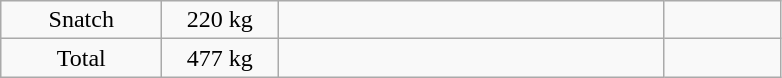<table class = "wikitable" style="text-align:center;">
<tr>
<td width=100>Snatch</td>
<td width=70>220 kg</td>
<td width=250 align=left></td>
<td width=70></td>
</tr>
<tr>
<td>Total</td>
<td>477 kg</td>
<td align=left></td>
<td></td>
</tr>
</table>
